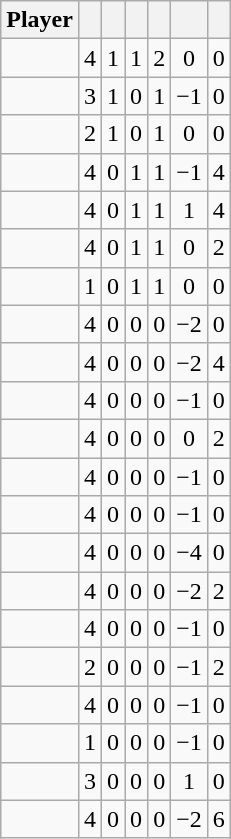<table class="wikitable sortable" style="text-align:center;">
<tr align=center>
<th>Player</th>
<th></th>
<th></th>
<th></th>
<th></th>
<th data-sort-type="number"></th>
<th></th>
</tr>
<tr>
<td></td>
<td>4</td>
<td>1</td>
<td>1</td>
<td>2</td>
<td>0</td>
<td>0</td>
</tr>
<tr>
<td></td>
<td>3</td>
<td>1</td>
<td>0</td>
<td>1</td>
<td>−1</td>
<td>0</td>
</tr>
<tr>
<td></td>
<td>2</td>
<td>1</td>
<td>0</td>
<td>1</td>
<td>0</td>
<td>0</td>
</tr>
<tr>
<td></td>
<td>4</td>
<td>0</td>
<td>1</td>
<td>1</td>
<td>−1</td>
<td>4</td>
</tr>
<tr>
<td></td>
<td>4</td>
<td>0</td>
<td>1</td>
<td>1</td>
<td>1</td>
<td>4</td>
</tr>
<tr>
<td></td>
<td>4</td>
<td>0</td>
<td>1</td>
<td>1</td>
<td>0</td>
<td>2</td>
</tr>
<tr>
<td></td>
<td>1</td>
<td>0</td>
<td>1</td>
<td>1</td>
<td>0</td>
<td>0</td>
</tr>
<tr>
<td></td>
<td>4</td>
<td>0</td>
<td>0</td>
<td>0</td>
<td>−2</td>
<td>0</td>
</tr>
<tr>
<td></td>
<td>4</td>
<td>0</td>
<td>0</td>
<td>0</td>
<td>−2</td>
<td>4</td>
</tr>
<tr>
<td></td>
<td>4</td>
<td>0</td>
<td>0</td>
<td>0</td>
<td>−1</td>
<td>0</td>
</tr>
<tr>
<td></td>
<td>4</td>
<td>0</td>
<td>0</td>
<td>0</td>
<td>0</td>
<td>2</td>
</tr>
<tr>
<td></td>
<td>4</td>
<td>0</td>
<td>0</td>
<td>0</td>
<td>−1</td>
<td>0</td>
</tr>
<tr>
<td></td>
<td>4</td>
<td>0</td>
<td>0</td>
<td>0</td>
<td>−1</td>
<td>0</td>
</tr>
<tr>
<td></td>
<td>4</td>
<td>0</td>
<td>0</td>
<td>0</td>
<td>−4</td>
<td>0</td>
</tr>
<tr>
<td></td>
<td>4</td>
<td>0</td>
<td>0</td>
<td>0</td>
<td>−2</td>
<td>2</td>
</tr>
<tr>
<td></td>
<td>4</td>
<td>0</td>
<td>0</td>
<td>0</td>
<td>−1</td>
<td>0</td>
</tr>
<tr>
<td></td>
<td>2</td>
<td>0</td>
<td>0</td>
<td>0</td>
<td>−1</td>
<td>2</td>
</tr>
<tr>
<td></td>
<td>4</td>
<td>0</td>
<td>0</td>
<td>0</td>
<td>−1</td>
<td>0</td>
</tr>
<tr>
<td></td>
<td>1</td>
<td>0</td>
<td>0</td>
<td>0</td>
<td>−1</td>
<td>0</td>
</tr>
<tr>
<td></td>
<td>3</td>
<td>0</td>
<td>0</td>
<td>0</td>
<td>1</td>
<td>0</td>
</tr>
<tr>
<td></td>
<td>4</td>
<td>0</td>
<td>0</td>
<td>0</td>
<td>−2</td>
<td>6</td>
</tr>
</table>
